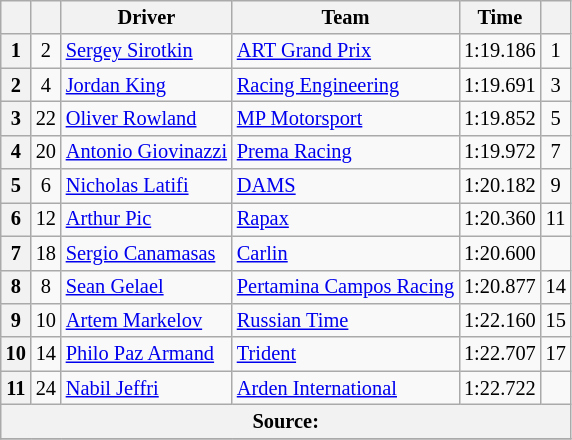<table class="wikitable sortable" style="font-size:85%">
<tr>
<th scope="col"></th>
<th scope="col"></th>
<th scope="col">Driver</th>
<th scope="col">Team</th>
<th scope="col">Time</th>
<th scope="col"></th>
</tr>
<tr>
<th scope="row">1</th>
<td align="center">2</td>
<td data-sort-value="SIR"> <a href='#'>Sergey Sirotkin</a></td>
<td><a href='#'>ART Grand Prix</a></td>
<td>1:19.186</td>
<td align="center">1</td>
</tr>
<tr>
<th scope="row">2</th>
<td align="center">4</td>
<td data-sort-value="KIN"> <a href='#'>Jordan King</a></td>
<td><a href='#'>Racing Engineering</a></td>
<td>1:19.691</td>
<td align="center">3</td>
</tr>
<tr>
<th scope="row">3</th>
<td align="center">22</td>
<td data-sort-value="ROW"> <a href='#'>Oliver Rowland</a></td>
<td><a href='#'>MP Motorsport</a></td>
<td>1:19.852</td>
<td align="center">5</td>
</tr>
<tr>
<th scope="row">4</th>
<td align="center">20</td>
<td data-sort-value="GIO"> <a href='#'>Antonio Giovinazzi</a></td>
<td><a href='#'>Prema Racing</a></td>
<td>1:19.972</td>
<td align="center">7</td>
</tr>
<tr>
<th scope="row">5</th>
<td align="center">6</td>
<td data-sort-value="LAT"> <a href='#'>Nicholas Latifi</a></td>
<td><a href='#'>DAMS</a></td>
<td>1:20.182</td>
<td align="center">9</td>
</tr>
<tr>
<th scope="row">6</th>
<td align="center">12</td>
<td data-sort-value="PIC"> <a href='#'>Arthur Pic</a></td>
<td><a href='#'>Rapax</a></td>
<td>1:20.360</td>
<td align="center">11</td>
</tr>
<tr>
<th scope="row">7</th>
<td align="center">18</td>
<td data-sort-value="CAN"> <a href='#'>Sergio Canamasas</a></td>
<td><a href='#'>Carlin</a></td>
<td>1:20.600</td>
<td align="center" data-sort-value="22"></td>
</tr>
<tr>
<th scope="row">8</th>
<td align="center">8</td>
<td data-sort-value="GEL"> <a href='#'>Sean Gelael</a></td>
<td><a href='#'> Pertamina Campos Racing</a></td>
<td>1:20.877</td>
<td align="center">14</td>
</tr>
<tr>
<th scope="row">9</th>
<td align="center">10</td>
<td data-sort-value="MAR"> <a href='#'>Artem Markelov</a></td>
<td><a href='#'>Russian Time</a></td>
<td>1:22.160</td>
<td align="center">15</td>
</tr>
<tr>
<th scope="row">10</th>
<td align="center">14</td>
<td data-sort-value="ARM"> <a href='#'>Philo Paz Armand</a></td>
<td><a href='#'>Trident</a></td>
<td>1:22.707</td>
<td align="center">17</td>
</tr>
<tr>
<th scope="row">11</th>
<td align="center">24</td>
<td data-sort-value="JEF"> <a href='#'>Nabil Jeffri</a></td>
<td><a href='#'>Arden International</a></td>
<td>1:22.722</td>
<td align="center" data-sort-value="21"></td>
</tr>
<tr class="sortbottom">
<th colspan="6">Source:</th>
</tr>
<tr>
</tr>
</table>
